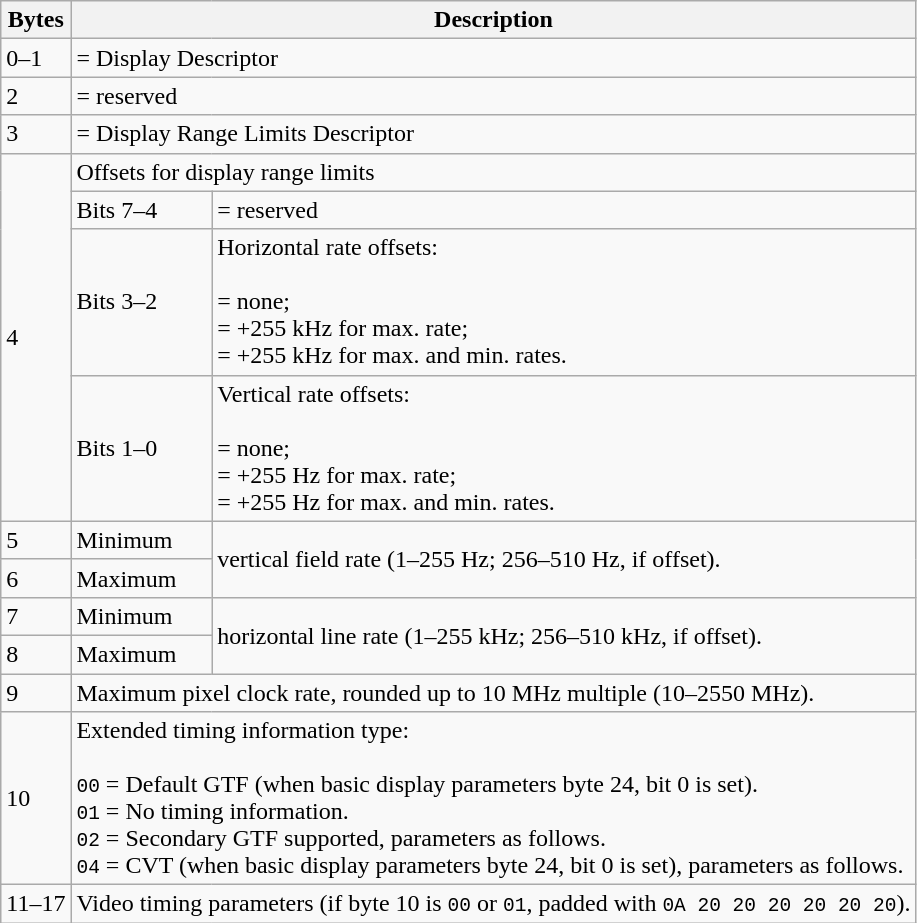<table class=wikitable>
<tr>
<th>Bytes</th>
<th colspan=2>Description</th>
</tr>
<tr>
<td>0–1</td>
<td colspan=2> = Display Descriptor</td>
</tr>
<tr>
<td>2</td>
<td colspan=2> = reserved</td>
</tr>
<tr>
<td>3</td>
<td colspan=2> = Display Range Limits Descriptor</td>
</tr>
<tr>
<td rowspan=4>4</td>
<td colspan=2>Offsets for display range limits</td>
</tr>
<tr>
<td>Bits 7–4</td>
<td> = reserved</td>
</tr>
<tr>
<td>Bits 3–2</td>
<td>Horizontal rate offsets:<br><br> = none;<br>
 = +255 kHz for max. rate;<br>
 = +255 kHz for max. and min. rates.</td>
</tr>
<tr>
<td>Bits 1–0</td>
<td>Vertical rate offsets:<br><br> = none;<br>
 = +255 Hz for max. rate;<br>
 = +255 Hz for max. and min. rates.</td>
</tr>
<tr>
<td>5</td>
<td>Minimum</td>
<td rowspan=2>vertical field rate (1–255 Hz; 256–510 Hz, if offset).</td>
</tr>
<tr>
<td>6</td>
<td>Maximum</td>
</tr>
<tr>
<td>7</td>
<td>Minimum</td>
<td rowspan=2>horizontal line rate (1–255 kHz; 256–510 kHz, if offset).</td>
</tr>
<tr>
<td>8</td>
<td>Maximum</td>
</tr>
<tr>
<td>9</td>
<td colspan=2>Maximum pixel clock rate, rounded up to 10 MHz multiple (10–2550 MHz).</td>
</tr>
<tr>
<td>10</td>
<td colspan=2>Extended timing information type:<br><br><code>00</code> = Default GTF (when basic display parameters byte 24, bit 0 is set).<br>
<code>01</code> = No timing information.<br>
<code>02</code> = Secondary GTF supported, parameters as follows.<br>
<code>04</code> = CVT (when basic display parameters byte 24, bit 0 is set), parameters as follows.</td>
</tr>
<tr>
<td>11–17</td>
<td colspan=2>Video timing parameters (if byte 10 is <code>00</code> or <code>01</code>, padded with <code>0A 20 20 20 20 20 20</code>).</td>
</tr>
</table>
